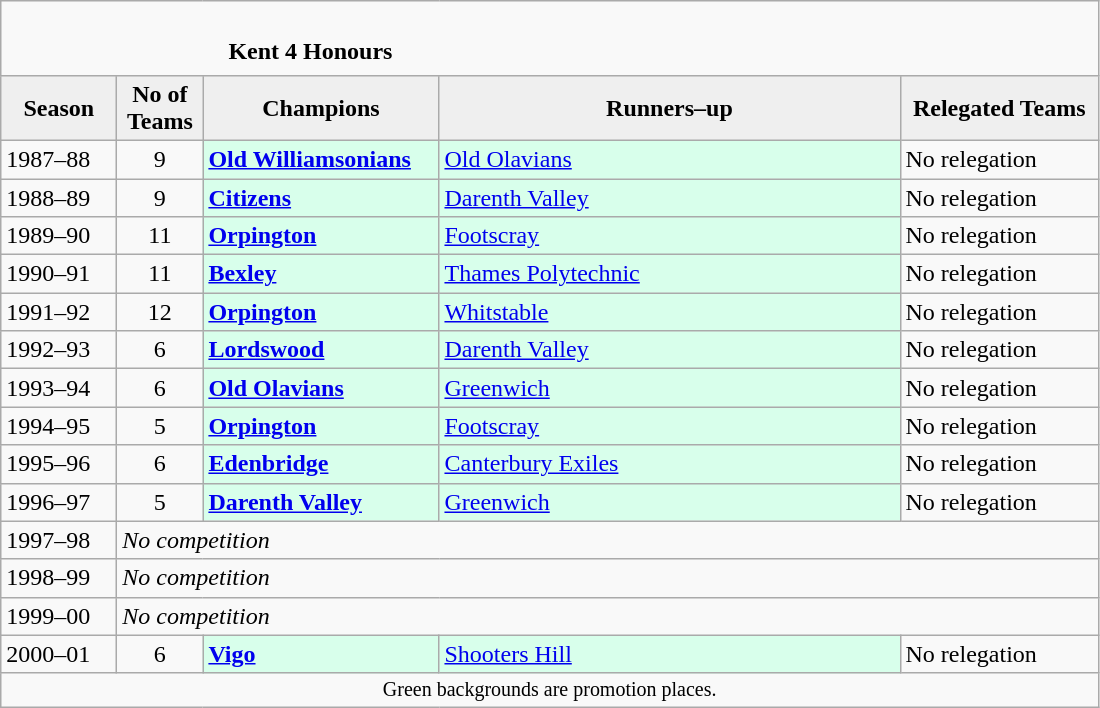<table class="wikitable" style="text-align: left;">
<tr>
<td colspan="11" cellpadding="0" cellspacing="0"><br><table border="0" style="width:100%;" cellpadding="0" cellspacing="0">
<tr>
<td style="width:20%; border:0;"></td>
<td style="border:0;"><strong>Kent 4 Honours</strong></td>
<td style="width:20%; border:0;"></td>
</tr>
</table>
</td>
</tr>
<tr>
<th style="background:#efefef; width:70px;">Season</th>
<th style="background:#efefef; width:50px;">No of Teams</th>
<th style="background:#efefef; width:150px;">Champions</th>
<th style="background:#efefef; width:300px;">Runners–up</th>
<th style="background:#efefef; width:125px;">Relegated Teams</th>
</tr>
<tr align=left>
<td>1987–88</td>
<td style="text-align: center;">9</td>
<td style="background:#d8ffeb;"><strong><a href='#'>Old Williamsonians</a></strong></td>
<td style="background:#d8ffeb;"><a href='#'>Old Olavians</a></td>
<td>No relegation</td>
</tr>
<tr>
<td>1988–89</td>
<td style="text-align: center;">9</td>
<td style="background:#d8ffeb;"><strong><a href='#'>Citizens</a></strong></td>
<td style="background:#d8ffeb;"><a href='#'>Darenth Valley</a></td>
<td>No relegation</td>
</tr>
<tr>
<td>1989–90</td>
<td style="text-align: center;">11</td>
<td style="background:#d8ffeb;"><strong><a href='#'>Orpington</a></strong></td>
<td style="background:#d8ffeb;"><a href='#'>Footscray</a></td>
<td>No relegation</td>
</tr>
<tr>
<td>1990–91</td>
<td style="text-align: center;">11</td>
<td style="background:#d8ffeb;"><strong><a href='#'>Bexley</a></strong></td>
<td style="background:#d8ffeb;"><a href='#'>Thames Polytechnic</a></td>
<td>No relegation</td>
</tr>
<tr>
<td>1991–92</td>
<td style="text-align: center;">12</td>
<td style="background:#d8ffeb;"><strong><a href='#'>Orpington</a></strong></td>
<td style="background:#d8ffeb;"><a href='#'>Whitstable</a></td>
<td>No relegation</td>
</tr>
<tr>
<td>1992–93</td>
<td style="text-align: center;">6</td>
<td style="background:#d8ffeb;"><strong><a href='#'>Lordswood</a></strong></td>
<td style="background:#d8ffeb;"><a href='#'>Darenth Valley</a></td>
<td>No relegation</td>
</tr>
<tr>
<td>1993–94</td>
<td style="text-align: center;">6</td>
<td style="background:#d8ffeb;"><strong><a href='#'>Old Olavians</a></strong></td>
<td style="background:#d8ffeb;"><a href='#'>Greenwich</a></td>
<td>No relegation</td>
</tr>
<tr>
<td>1994–95</td>
<td style="text-align: center;">5</td>
<td style="background:#d8ffeb;"><strong><a href='#'>Orpington</a></strong></td>
<td style="background:#d8ffeb;"><a href='#'>Footscray</a></td>
<td>No relegation</td>
</tr>
<tr>
<td>1995–96</td>
<td style="text-align: center;">6</td>
<td style="background:#d8ffeb;"><strong><a href='#'>Edenbridge</a></strong></td>
<td style="background:#d8ffeb;"><a href='#'>Canterbury Exiles</a></td>
<td>No relegation</td>
</tr>
<tr>
<td>1996–97</td>
<td style="text-align: center;">5</td>
<td style="background:#d8ffeb;"><strong><a href='#'>Darenth Valley</a></strong></td>
<td style="background:#d8ffeb;"><a href='#'>Greenwich</a></td>
<td>No relegation</td>
</tr>
<tr>
<td>1997–98</td>
<td colspan=5><em>No competition</em></td>
</tr>
<tr>
<td>1998–99</td>
<td colspan=5><em>No competition</em></td>
</tr>
<tr>
<td>1999–00</td>
<td colspan=5><em>No competition</em></td>
</tr>
<tr>
<td>2000–01</td>
<td style="text-align: center;">6</td>
<td style="background:#d8ffeb;"><strong><a href='#'>Vigo</a></strong></td>
<td style="background:#d8ffeb;"><a href='#'>Shooters Hill</a></td>
<td>No relegation</td>
</tr>
<tr>
<td colspan="15"  style="border:0; font-size:smaller; text-align:center;">Green backgrounds are promotion places.</td>
</tr>
</table>
